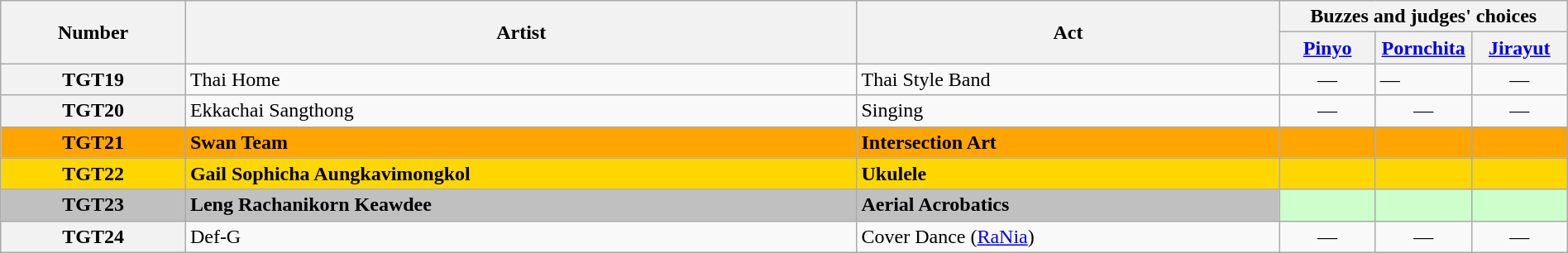<table class="wikitable" width="100%">
<tr>
<th rowspan=2>Number</th>
<th rowspan=2>Artist</th>
<th rowspan=2>Act</th>
<th colspan=3>Buzzes and judges' choices</th>
</tr>
<tr>
<th width="70"><a href='#'>Pinyo</a></th>
<th width="70"><a href='#'>Pornchita</a></th>
<th width="70"><a href='#'>Jirayut</a></th>
</tr>
<tr>
<th>TGT19</th>
<td>Thai Home</td>
<td>Thai Style Band</td>
<td align="center">—</td>
<td align="centeaar">—</td>
<td align="center">—</td>
</tr>
<tr>
<th>TGT20</th>
<td>Ekkachai Sangthong</td>
<td>Singing</td>
<td align="center">—</td>
<td align="center">—</td>
<td align="center">—</td>
</tr>
<tr>
<th style="background-color:orange">TGT21</th>
<td style="background-color:orange"><strong>Swan Team</strong></td>
<td style="background-color:orange"><strong>Intersection Art</strong></td>
<td style="background-color:orange"></td>
<td style="background-color:orange"></td>
<td style="background-color:orange"></td>
</tr>
<tr>
<th style="background:gold;">TGT22</th>
<td style="background:gold;"><strong>Gail Sophicha Aungkavimongkol</strong></td>
<td style="background:gold;"><strong>Ukulele</strong></td>
<td style="background:gold;"></td>
<td style="background:gold;"></td>
<td style="background:gold;"></td>
</tr>
<tr>
<th style="background-color:silver">TGT23</th>
<td style="background-color:silver"><strong>Leng Rachanikorn Keawdee</strong></td>
<td style="background-color:silver"><strong>Aerial Acrobatics</strong></td>
<td style="background-color:#CFC;text-align:center"></td>
<td style="background-color:#CFC;text-align:center"></td>
<td style="background-color:#CFC;text-align:center"></td>
</tr>
<tr>
<th>TGT24</th>
<td>Def-G</td>
<td>Cover Dance (<a href='#'>RaNia</a>)</td>
<td align="center">—</td>
<td align="center">—</td>
<td align="center">—</td>
</tr>
</table>
